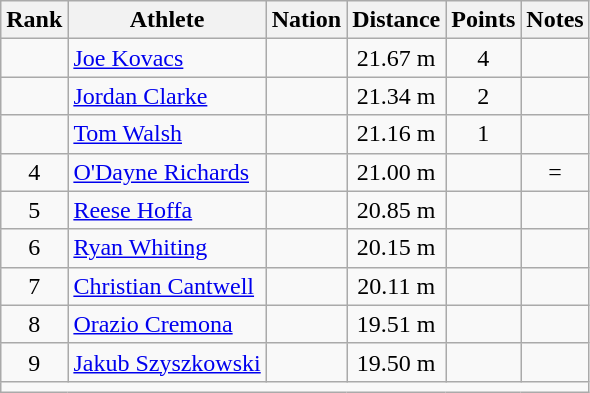<table class="wikitable mw-datatable sortable" style="text-align:center;">
<tr>
<th>Rank</th>
<th>Athlete</th>
<th>Nation</th>
<th>Distance</th>
<th>Points</th>
<th>Notes</th>
</tr>
<tr>
<td></td>
<td align=left><a href='#'>Joe Kovacs</a></td>
<td align=left></td>
<td>21.67 m</td>
<td>4</td>
<td></td>
</tr>
<tr>
<td></td>
<td align=left><a href='#'>Jordan Clarke</a></td>
<td align=left></td>
<td>21.34 m</td>
<td>2</td>
<td></td>
</tr>
<tr>
<td></td>
<td align=left><a href='#'>Tom Walsh</a></td>
<td align=left></td>
<td>21.16 m</td>
<td>1</td>
<td></td>
</tr>
<tr>
<td>4</td>
<td align=left><a href='#'>O'Dayne Richards</a></td>
<td align=left></td>
<td>21.00 m</td>
<td></td>
<td>=</td>
</tr>
<tr>
<td>5</td>
<td align=left><a href='#'>Reese Hoffa</a></td>
<td align=left></td>
<td>20.85 m</td>
<td></td>
<td></td>
</tr>
<tr>
<td>6</td>
<td align=left><a href='#'>Ryan Whiting</a></td>
<td align=left></td>
<td>20.15 m</td>
<td></td>
<td></td>
</tr>
<tr>
<td>7</td>
<td align=left><a href='#'>Christian Cantwell</a></td>
<td align=left></td>
<td>20.11 m</td>
<td></td>
<td></td>
</tr>
<tr>
<td>8</td>
<td align=left><a href='#'>Orazio Cremona</a></td>
<td align=left></td>
<td>19.51 m</td>
<td></td>
<td></td>
</tr>
<tr>
<td>9</td>
<td align=left><a href='#'>Jakub Szyszkowski</a></td>
<td align=left></td>
<td>19.50 m</td>
<td></td>
<td></td>
</tr>
<tr class="sortbottom">
<td colspan=6></td>
</tr>
</table>
